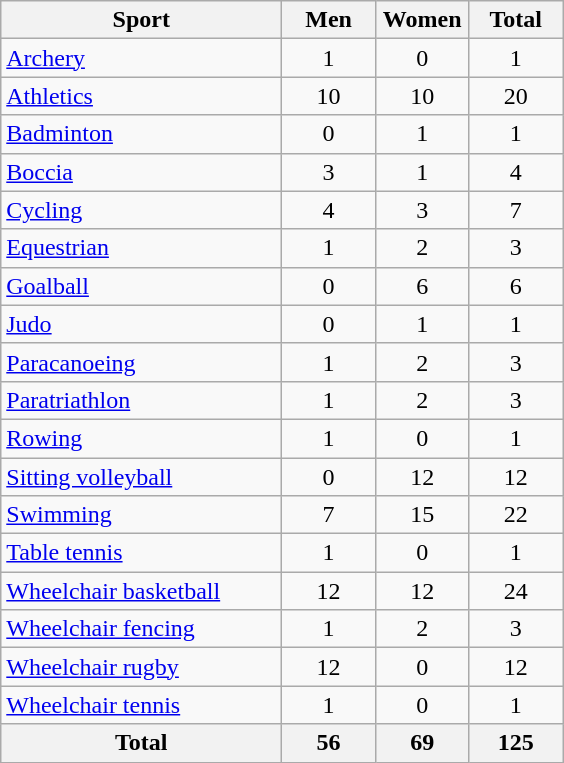<table class="wikitable sortable" style="text-align:center;">
<tr>
<th width=180>Sport</th>
<th width=55>Men</th>
<th width=55>Women</th>
<th width=55>Total</th>
</tr>
<tr>
<td align=left><a href='#'>Archery</a></td>
<td>1</td>
<td>0</td>
<td>1</td>
</tr>
<tr>
<td align=left><a href='#'>Athletics</a></td>
<td>10</td>
<td>10</td>
<td>20</td>
</tr>
<tr>
<td align=left><a href='#'>Badminton</a></td>
<td>0</td>
<td>1</td>
<td>1</td>
</tr>
<tr>
<td align=left><a href='#'>Boccia</a></td>
<td>3</td>
<td>1</td>
<td>4</td>
</tr>
<tr>
<td align=left><a href='#'>Cycling</a></td>
<td>4</td>
<td>3</td>
<td>7</td>
</tr>
<tr>
<td align=left><a href='#'>Equestrian</a></td>
<td>1</td>
<td>2</td>
<td>3</td>
</tr>
<tr>
<td align="left"><a href='#'>Goalball</a></td>
<td>0</td>
<td>6</td>
<td>6</td>
</tr>
<tr>
<td align=left><a href='#'>Judo</a></td>
<td>0</td>
<td>1</td>
<td>1</td>
</tr>
<tr>
<td align=left><a href='#'>Paracanoeing</a></td>
<td>1</td>
<td>2</td>
<td>3</td>
</tr>
<tr>
<td align=left><a href='#'>Paratriathlon</a></td>
<td>1</td>
<td>2</td>
<td>3</td>
</tr>
<tr>
<td align=left><a href='#'>Rowing</a></td>
<td>1</td>
<td>0</td>
<td>1</td>
</tr>
<tr>
<td align=left><a href='#'>Sitting volleyball</a></td>
<td>0</td>
<td>12</td>
<td>12</td>
</tr>
<tr>
<td align=left><a href='#'>Swimming</a></td>
<td>7</td>
<td>15</td>
<td>22</td>
</tr>
<tr>
<td align=left><a href='#'>Table tennis</a></td>
<td>1</td>
<td>0</td>
<td>1</td>
</tr>
<tr>
<td align=left><a href='#'>Wheelchair basketball</a></td>
<td>12</td>
<td>12</td>
<td>24</td>
</tr>
<tr>
<td align=left><a href='#'>Wheelchair fencing</a></td>
<td>1</td>
<td>2</td>
<td>3</td>
</tr>
<tr>
<td align=left><a href='#'>Wheelchair rugby</a></td>
<td>12</td>
<td>0</td>
<td>12</td>
</tr>
<tr>
<td align=left><a href='#'>Wheelchair tennis</a></td>
<td>1</td>
<td>0</td>
<td>1</td>
</tr>
<tr>
<th>Total</th>
<th>56</th>
<th>69</th>
<th>125</th>
</tr>
</table>
